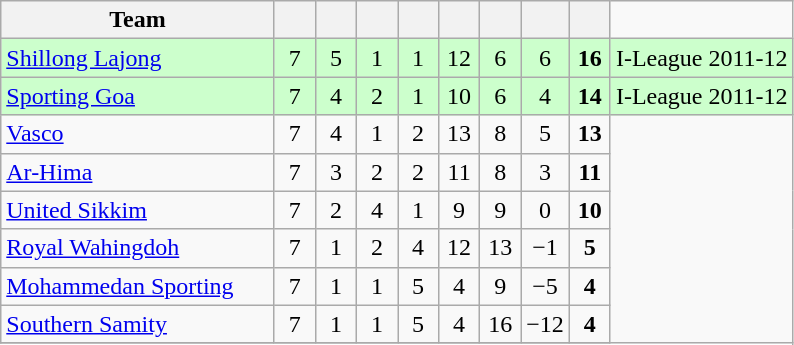<table class="wikitable" style="text-align:center">
<tr>
<th width="175">Team</th>
<th width="20"></th>
<th width="20"></th>
<th width="20"></th>
<th width="20"></th>
<th width="20"></th>
<th width="20"></th>
<th width="20"></th>
<th width="20"></th>
</tr>
<tr bgcolor="#ccffcc">
<td align=left><a href='#'>Shillong Lajong</a></td>
<td>7</td>
<td>5</td>
<td>1</td>
<td>1</td>
<td>12</td>
<td>6</td>
<td>6</td>
<td><strong>16</strong> </td>
<td>I-League 2011-12</td>
</tr>
<tr bgcolor="#ccffcc">
<td align=left><a href='#'>Sporting Goa</a></td>
<td>7</td>
<td>4</td>
<td>2</td>
<td>1</td>
<td>10</td>
<td>6</td>
<td>4</td>
<td><strong>14</strong></td>
<td>I-League 2011-12</td>
</tr>
<tr>
<td align=left><a href='#'>Vasco</a></td>
<td>7</td>
<td>4</td>
<td>1</td>
<td>2</td>
<td>13</td>
<td>8</td>
<td>5</td>
<td><strong>13</strong></td>
</tr>
<tr>
<td align=left><a href='#'>Ar-Hima</a></td>
<td>7</td>
<td>3</td>
<td>2</td>
<td>2</td>
<td>11</td>
<td>8</td>
<td>3</td>
<td><strong>11</strong></td>
</tr>
<tr>
<td align=left><a href='#'>United Sikkim</a></td>
<td>7</td>
<td>2</td>
<td>4</td>
<td>1</td>
<td>9</td>
<td>9</td>
<td>0</td>
<td><strong>10</strong></td>
</tr>
<tr>
<td align=left><a href='#'>Royal Wahingdoh</a></td>
<td>7</td>
<td>1</td>
<td>2</td>
<td>4</td>
<td>12</td>
<td>13</td>
<td>−1</td>
<td><strong>5</strong></td>
</tr>
<tr>
<td align=left><a href='#'>Mohammedan Sporting</a></td>
<td>7</td>
<td>1</td>
<td>1</td>
<td>5</td>
<td>4</td>
<td>9</td>
<td>−5</td>
<td><strong>4</strong></td>
</tr>
<tr>
<td align=left><a href='#'>Southern Samity</a></td>
<td>7</td>
<td>1</td>
<td>1</td>
<td>5</td>
<td>4</td>
<td>16</td>
<td>−12</td>
<td><strong>4</strong></td>
</tr>
<tr>
</tr>
</table>
